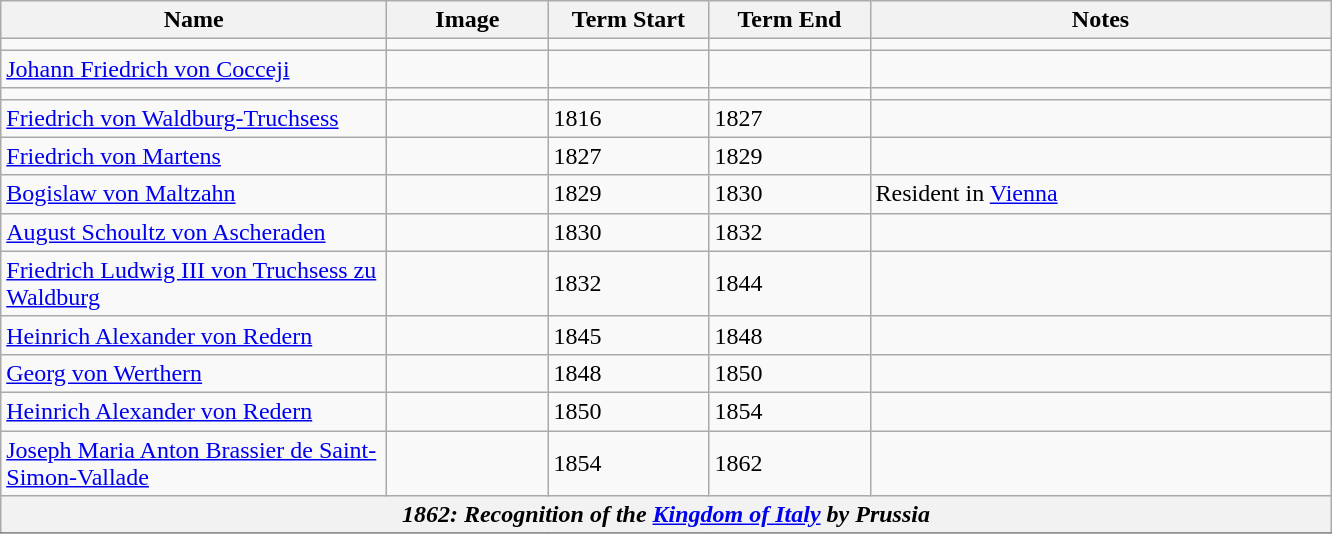<table class="wikitable">
<tr class="hintergrundfarbe5">
<th width="250">Name</th>
<th width="100">Image</th>
<th width="100">Term Start</th>
<th width="100">Term End</th>
<th width="300">Notes</th>
</tr>
<tr>
<td></td>
<td></td>
<td></td>
<td></td>
<td></td>
</tr>
<tr>
<td><a href='#'>Johann Friedrich von Cocceji</a></td>
<td></td>
<td></td>
<td></td>
<td></td>
</tr>
<tr>
<td></td>
<td></td>
<td></td>
<td></td>
<td></td>
</tr>
<tr>
<td><a href='#'>Friedrich von Waldburg-Truchsess</a></td>
<td></td>
<td>1816</td>
<td>1827</td>
<td></td>
</tr>
<tr>
<td><a href='#'>Friedrich von Martens</a></td>
<td></td>
<td>1827</td>
<td>1829</td>
<td></td>
</tr>
<tr>
<td><a href='#'>Bogislaw von Maltzahn</a></td>
<td></td>
<td>1829</td>
<td>1830</td>
<td>Resident in <a href='#'>Vienna</a></td>
</tr>
<tr>
<td><a href='#'>August Schoultz von Ascheraden</a></td>
<td></td>
<td>1830</td>
<td>1832</td>
<td></td>
</tr>
<tr>
<td><a href='#'>Friedrich Ludwig III von Truchsess zu Waldburg</a></td>
<td></td>
<td>1832</td>
<td>1844</td>
<td></td>
</tr>
<tr>
<td><a href='#'>Heinrich Alexander von Redern</a></td>
<td></td>
<td>1845</td>
<td>1848</td>
<td></td>
</tr>
<tr>
<td><a href='#'>Georg von Werthern</a></td>
<td></td>
<td>1848</td>
<td>1850</td>
<td></td>
</tr>
<tr>
<td><a href='#'>Heinrich Alexander von Redern</a></td>
<td></td>
<td>1850</td>
<td>1854</td>
<td></td>
</tr>
<tr>
<td><a href='#'>Joseph Maria Anton Brassier de Saint-Simon-Vallade</a></td>
<td></td>
<td>1854</td>
<td>1862</td>
<td></td>
</tr>
<tr>
<th colspan="5" style="border-bottom: 1pt black solid; border-top: 1pt black solid;"><em>1862: Recognition of the <a href='#'>Kingdom of Italy</a> by Prussia</em></th>
</tr>
<tr>
</tr>
</table>
